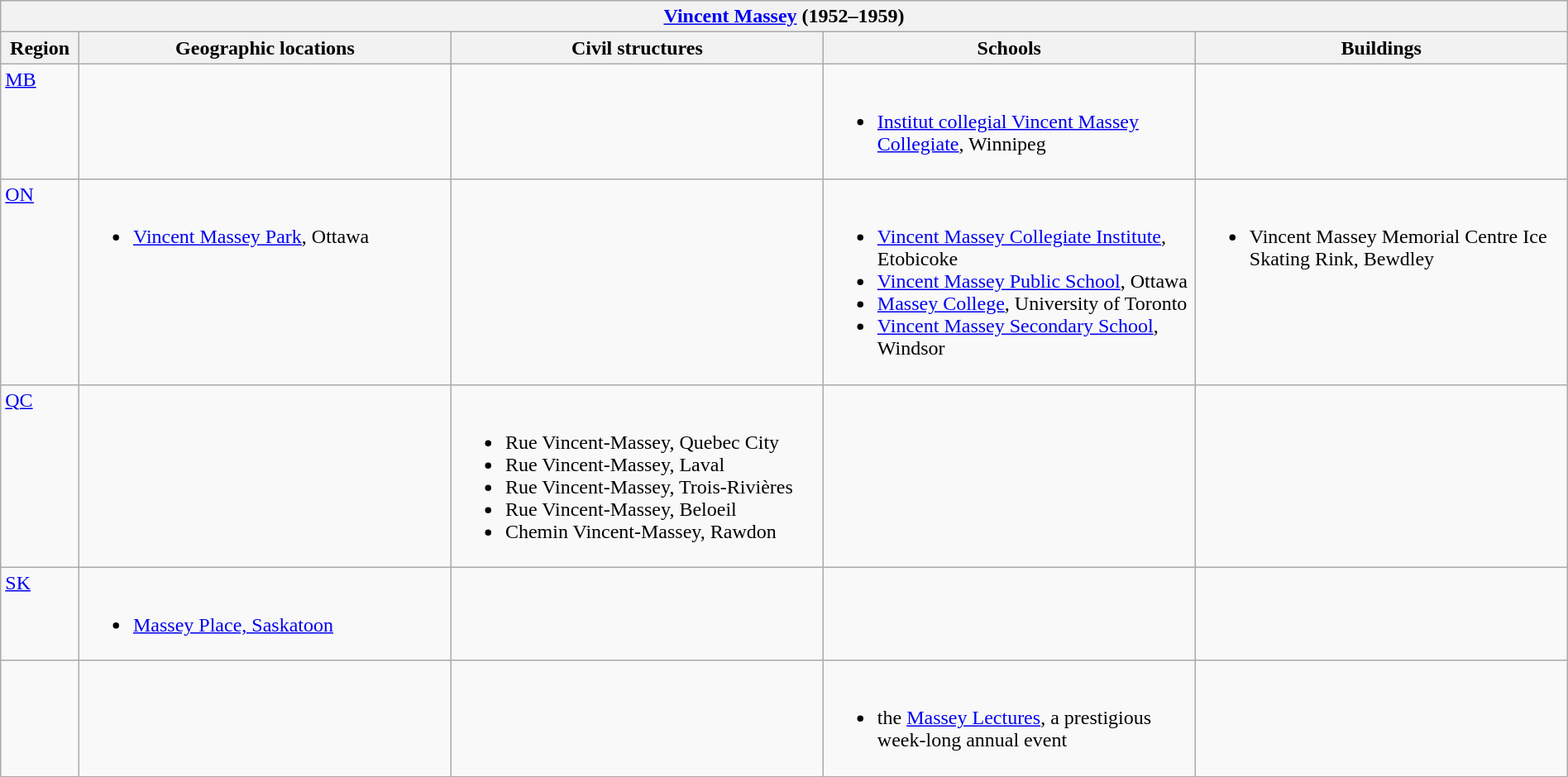<table class="wikitable" width="100%">
<tr>
<th colspan="5"> <a href='#'>Vincent Massey</a> (1952–1959)</th>
</tr>
<tr>
<th width="5%">Region</th>
<th width="23.75%">Geographic locations</th>
<th width="23.75%">Civil structures</th>
<th width="23.75%">Schools</th>
<th width="23.75%">Buildings</th>
</tr>
<tr>
<td align=left valign=top> <a href='#'>MB</a></td>
<td></td>
<td></td>
<td align=left valign=top><br><ul><li><a href='#'>Institut collegial Vincent Massey Collegiate</a>, Winnipeg</li></ul></td>
<td></td>
</tr>
<tr>
<td align=left valign=top> <a href='#'>ON</a></td>
<td align=left valign=top><br><ul><li><a href='#'>Vincent Massey Park</a>, Ottawa</li></ul></td>
<td></td>
<td align=left valign=top><br><ul><li><a href='#'>Vincent Massey Collegiate Institute</a>, Etobicoke</li><li><a href='#'>Vincent Massey Public School</a>, Ottawa</li><li><a href='#'>Massey College</a>, University of Toronto</li><li><a href='#'>Vincent Massey Secondary School</a>, Windsor</li></ul></td>
<td align=left valign=top><br><ul><li>Vincent Massey Memorial Centre Ice Skating Rink, Bewdley</li></ul></td>
</tr>
<tr>
<td align=left valign=top> <a href='#'>QC</a></td>
<td></td>
<td align=left valign=top><br><ul><li>Rue Vincent-Massey, Quebec City</li><li>Rue Vincent-Massey, Laval</li><li>Rue Vincent-Massey, Trois-Rivières</li><li>Rue Vincent-Massey, Beloeil</li><li>Chemin Vincent-Massey, Rawdon</li></ul></td>
<td></td>
<td></td>
</tr>
<tr>
<td align=left valign=top> <a href='#'>SK</a></td>
<td align=left valign=top><br><ul><li><a href='#'>Massey Place, Saskatoon</a></li></ul></td>
<td></td>
<td></td>
<td></td>
</tr>
<tr>
<td></td>
<td></td>
<td></td>
<td align=left valign=top><br><ul><li>the <a href='#'>Massey Lectures</a>, a prestigious week-long annual event</li></ul></td>
<td></td>
</tr>
</table>
